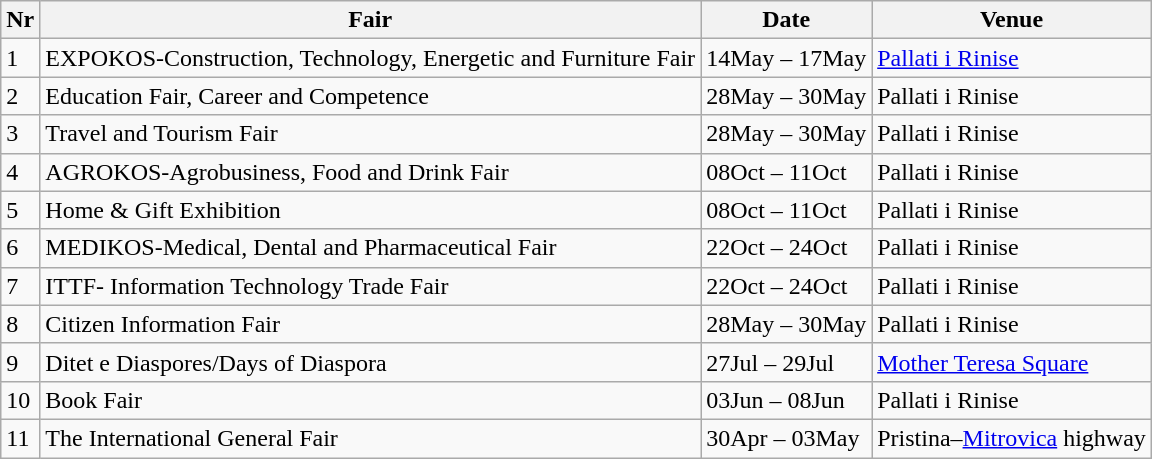<table class="wikitable">
<tr>
<th>Nr</th>
<th>Fair</th>
<th>Date</th>
<th>Venue</th>
</tr>
<tr>
<td>1</td>
<td>EXPOKOS-Construction, Technology, Energetic and Furniture Fair</td>
<td>14May – 17May</td>
<td><a href='#'>Pallati i Rinise</a></td>
</tr>
<tr>
<td>2</td>
<td>Education Fair, Career and Competence</td>
<td>28May – 30May</td>
<td>Pallati i Rinise</td>
</tr>
<tr>
<td>3</td>
<td>Travel and Tourism Fair</td>
<td>28May – 30May</td>
<td>Pallati i Rinise</td>
</tr>
<tr>
<td>4</td>
<td>AGROKOS-Agrobusiness, Food and Drink Fair</td>
<td>08Oct – 11Oct</td>
<td>Pallati i Rinise</td>
</tr>
<tr>
<td>5</td>
<td>Home & Gift Exhibition</td>
<td>08Oct – 11Oct</td>
<td>Pallati i Rinise</td>
</tr>
<tr>
<td>6</td>
<td>MEDIKOS-Medical, Dental and Pharmaceutical Fair</td>
<td>22Oct – 24Oct</td>
<td>Pallati i Rinise</td>
</tr>
<tr>
<td>7</td>
<td>ITTF- Information Technology Trade Fair</td>
<td>22Oct – 24Oct</td>
<td>Pallati i Rinise</td>
</tr>
<tr>
<td>8</td>
<td>Citizen Information Fair</td>
<td>28May – 30May</td>
<td>Pallati i Rinise</td>
</tr>
<tr>
<td>9</td>
<td>Ditet e Diaspores/Days of Diaspora</td>
<td>27Jul – 29Jul</td>
<td><a href='#'>Mother Teresa Square</a></td>
</tr>
<tr>
<td>10</td>
<td>Book Fair</td>
<td>03Jun – 08Jun</td>
<td>Pallati i Rinise</td>
</tr>
<tr>
<td>11</td>
<td>The International General Fair</td>
<td>30Apr – 03May</td>
<td>Pristina–<a href='#'>Mitrovica</a> highway</td>
</tr>
</table>
